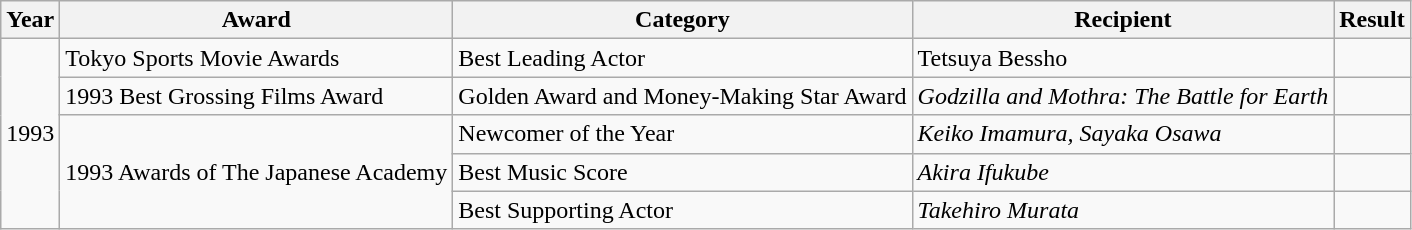<table class="wikitable">
<tr>
<th>Year</th>
<th>Award</th>
<th>Category</th>
<th>Recipient</th>
<th>Result</th>
</tr>
<tr>
<td rowspan=5>1993</td>
<td>Tokyo Sports Movie Awards</td>
<td>Best Leading Actor</td>
<td>Tetsuya Bessho</td>
<td></td>
</tr>
<tr>
<td>1993 Best Grossing Films Award</td>
<td>Golden Award and Money-Making Star Award</td>
<td><em>Godzilla and Mothra: The Battle for Earth</em></td>
<td></td>
</tr>
<tr>
<td rowspan=3>1993 Awards of The Japanese Academy</td>
<td>Newcomer of the Year</td>
<td><em>Keiko Imamura, Sayaka Osawa</em></td>
<td></td>
</tr>
<tr>
<td>Best Music Score</td>
<td><em>Akira Ifukube</em></td>
<td></td>
</tr>
<tr>
<td>Best Supporting Actor</td>
<td><em>Takehiro Murata</em></td>
<td></td>
</tr>
</table>
